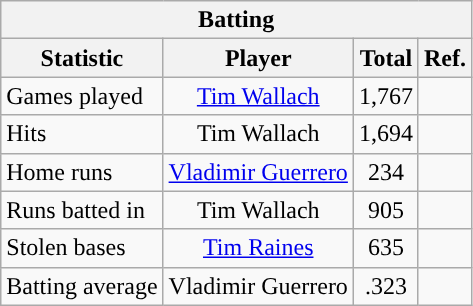<table class="wikitable" style="text-align:center">
<tr>
<th colspan=5>Batting</th>
</tr>
<tr>
<th align="left">Statistic</th>
<th>Player</th>
<th>Total</th>
<th>Ref.</th>
</tr>
<tr>
<td align="left">Games played</td>
<td><a href='#'>Tim Wallach</a></td>
<td>1,767</td>
<td></td>
</tr>
<tr>
<td align="left">Hits</td>
<td>Tim Wallach</td>
<td>1,694</td>
<td></td>
</tr>
<tr>
<td align="left">Home runs</td>
<td><a href='#'>Vladimir Guerrero</a></td>
<td>234</td>
<td></td>
</tr>
<tr>
<td align="left">Runs batted in</td>
<td>Tim Wallach</td>
<td>905</td>
<td></td>
</tr>
<tr>
<td align="left">Stolen bases</td>
<td><a href='#'>Tim Raines</a></td>
<td>635</td>
<td></td>
</tr>
<tr>
<td align="left">Batting average</td>
<td>Vladimir Guerrero</td>
<td>.323</td>
<td></td>
</tr>
</table>
